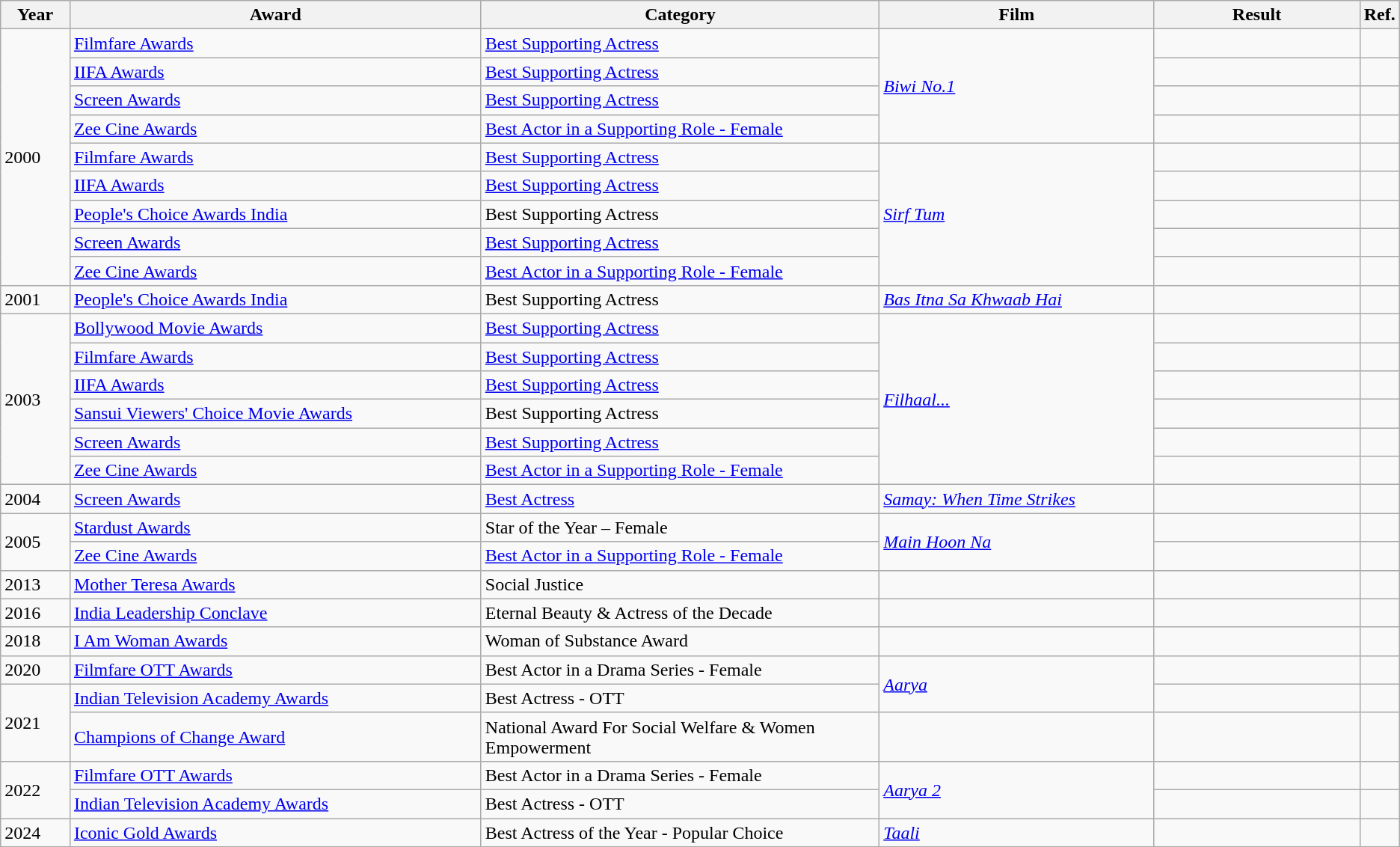<table class="wikitable">
<tr>
<th width=5%>Year</th>
<th width=30%>Award</th>
<th width=29%>Category</th>
<th width="20%">Film</th>
<th width=15%>Result</th>
<th width=5%>Ref.</th>
</tr>
<tr>
<td rowspan="9">2000</td>
<td><a href='#'>Filmfare Awards</a></td>
<td><a href='#'>Best Supporting Actress</a></td>
<td rowspan="4"><em><a href='#'>Biwi No.1</a></em></td>
<td></td>
<td></td>
</tr>
<tr>
<td><a href='#'>IIFA Awards</a></td>
<td><a href='#'>Best Supporting Actress</a></td>
<td></td>
<td></td>
</tr>
<tr>
<td><a href='#'>Screen Awards</a></td>
<td><a href='#'>Best Supporting Actress</a></td>
<td></td>
<td></td>
</tr>
<tr>
<td><a href='#'>Zee Cine Awards</a></td>
<td><a href='#'>Best Actor in a Supporting Role - Female</a></td>
<td></td>
<td></td>
</tr>
<tr>
<td><a href='#'>Filmfare Awards</a></td>
<td><a href='#'>Best Supporting Actress</a></td>
<td rowspan="5"><em><a href='#'>Sirf Tum</a></em></td>
<td></td>
<td></td>
</tr>
<tr>
<td><a href='#'>IIFA Awards</a></td>
<td><a href='#'>Best Supporting Actress</a></td>
<td></td>
<td></td>
</tr>
<tr>
<td><a href='#'>People's Choice Awards India</a></td>
<td>Best Supporting Actress</td>
<td></td>
<td></td>
</tr>
<tr>
<td><a href='#'>Screen Awards</a></td>
<td><a href='#'>Best Supporting Actress</a></td>
<td></td>
<td></td>
</tr>
<tr>
<td><a href='#'>Zee Cine Awards</a></td>
<td><a href='#'>Best Actor in a Supporting Role - Female</a></td>
<td></td>
<td></td>
</tr>
<tr>
<td>2001</td>
<td><a href='#'>People's Choice Awards India</a></td>
<td>Best Supporting Actress</td>
<td><em><a href='#'>Bas Itna Sa Khwaab Hai</a></em></td>
<td></td>
<td></td>
</tr>
<tr>
<td rowspan="6">2003</td>
<td><a href='#'>Bollywood Movie Awards</a></td>
<td><a href='#'>Best Supporting Actress</a></td>
<td rowspan="6"><em><a href='#'>Filhaal...</a></em></td>
<td></td>
<td></td>
</tr>
<tr>
<td><a href='#'>Filmfare Awards</a></td>
<td><a href='#'>Best Supporting Actress</a></td>
<td></td>
<td></td>
</tr>
<tr>
<td><a href='#'>IIFA Awards</a></td>
<td><a href='#'>Best Supporting Actress</a></td>
<td></td>
<td></td>
</tr>
<tr>
<td><a href='#'>Sansui Viewers' Choice Movie Awards</a></td>
<td>Best Supporting Actress</td>
<td></td>
<td></td>
</tr>
<tr>
<td><a href='#'>Screen Awards</a></td>
<td><a href='#'>Best Supporting Actress</a></td>
<td></td>
<td></td>
</tr>
<tr>
<td><a href='#'>Zee Cine Awards</a></td>
<td><a href='#'>Best Actor in a Supporting Role - Female</a></td>
<td></td>
<td></td>
</tr>
<tr>
<td>2004</td>
<td><a href='#'>Screen Awards</a></td>
<td><a href='#'>Best Actress</a></td>
<td><em><a href='#'>Samay: When Time Strikes</a></em></td>
<td></td>
<td></td>
</tr>
<tr>
<td rowspan="2">2005</td>
<td><a href='#'>Stardust Awards</a></td>
<td>Star of the Year – Female</td>
<td rowspan="2"><em><a href='#'>Main Hoon Na</a></em></td>
<td></td>
<td></td>
</tr>
<tr>
<td><a href='#'>Zee Cine Awards</a></td>
<td><a href='#'>Best Actor in a Supporting Role - Female</a></td>
<td></td>
<td></td>
</tr>
<tr>
<td>2013</td>
<td><a href='#'>Mother Teresa Awards</a></td>
<td>Social Justice</td>
<td></td>
<td></td>
<td></td>
</tr>
<tr>
<td>2016</td>
<td><a href='#'>India Leadership Conclave</a></td>
<td>Eternal Beauty & Actress of the Decade</td>
<td></td>
<td></td>
<td></td>
</tr>
<tr>
<td>2018</td>
<td><a href='#'>I Am Woman Awards</a></td>
<td>Woman of Substance Award</td>
<td></td>
<td></td>
<td></td>
</tr>
<tr>
<td>2020</td>
<td><a href='#'>Filmfare OTT Awards</a></td>
<td>Best Actor in a Drama Series - Female</td>
<td rowspan="2"><em><a href='#'>Aarya</a></em></td>
<td></td>
<td></td>
</tr>
<tr>
<td rowspan="2">2021</td>
<td><a href='#'>Indian Television Academy Awards</a></td>
<td>Best Actress - OTT</td>
<td></td>
<td></td>
</tr>
<tr>
<td><a href='#'>Champions of Change Award</a></td>
<td>National Award For Social Welfare & Women Empowerment</td>
<td></td>
<td></td>
<td></td>
</tr>
<tr>
<td rowspan="2">2022</td>
<td><a href='#'>Filmfare OTT Awards</a></td>
<td>Best Actor in a Drama Series - Female</td>
<td rowspan="2"><em><a href='#'>Aarya 2</a></em></td>
<td></td>
<td></td>
</tr>
<tr>
<td><a href='#'>Indian Television Academy Awards</a></td>
<td>Best Actress - OTT</td>
<td></td>
<td></td>
</tr>
<tr>
<td>2024</td>
<td><a href='#'>Iconic Gold Awards</a></td>
<td>Best Actress of the Year - Popular Choice</td>
<td><em><a href='#'>Taali</a></em></td>
<td></td>
<td></td>
</tr>
</table>
